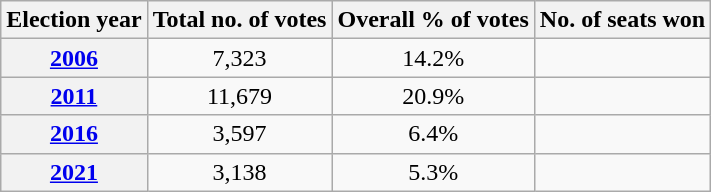<table class="wikitable">
<tr>
<th>Election year</th>
<th>Total no. of votes</th>
<th>Overall % of votes</th>
<th>No. of seats won</th>
</tr>
<tr>
<th><a href='#'>2006</a></th>
<td style="text-align:center;">7,323 </td>
<td style="text-align:center;">14.2% </td>
<td style="text-align:center;"></td>
</tr>
<tr>
<th><a href='#'>2011</a></th>
<td style="text-align:center;">11,679 </td>
<td style="text-align:center;">20.9% </td>
<td style="text-align:center;"></td>
</tr>
<tr>
<th><a href='#'>2016</a></th>
<td style="text-align:center;">3,597 </td>
<td style="text-align:center;">6.4% </td>
<td style="text-align:center;"></td>
</tr>
<tr>
<th><a href='#'>2021</a></th>
<td style="text-align:center;">3,138 </td>
<td style="text-align:center;">5.3% </td>
<td style="text-align:center;"></td>
</tr>
</table>
